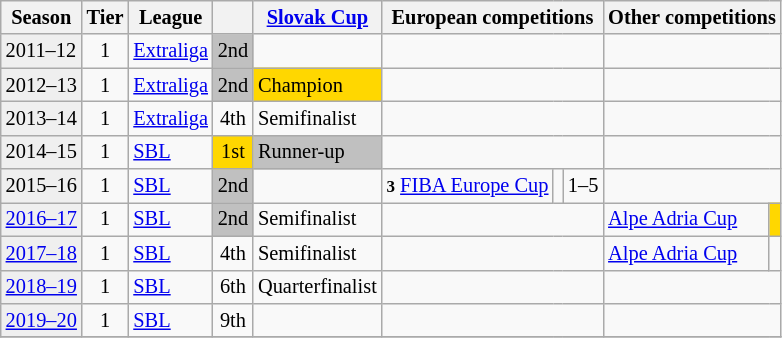<table class="wikitable" style="font-size:85%;">
<tr>
<th>Season</th>
<th>Tier</th>
<th>League</th>
<th></th>
<th><a href='#'>Slovak Cup</a></th>
<th colspan=3>European competitions</th>
<th colspan=2>Other competitions</th>
</tr>
<tr>
<td style="background:#efefef;">2011–12</td>
<td align=center>1</td>
<td><a href='#'>Extraliga</a></td>
<td align=center bgcolor=silver>2nd</td>
<td></td>
<td colspan=3></td>
<td colspan=2></td>
</tr>
<tr>
<td style="background:#efefef;">2012–13</td>
<td align=center>1</td>
<td><a href='#'>Extraliga</a></td>
<td align=center bgcolor=silver>2nd</td>
<td bgcolor=gold>Champion</td>
<td colspan=3></td>
<td colspan=2></td>
</tr>
<tr>
<td style="background:#efefef;">2013–14</td>
<td align=center>1</td>
<td><a href='#'>Extraliga</a></td>
<td align=center>4th</td>
<td>Semifinalist</td>
<td colspan=3></td>
<td colspan=2></td>
</tr>
<tr>
<td style="background:#efefef;">2014–15</td>
<td align=center>1</td>
<td><a href='#'>SBL</a></td>
<td align=center bgcolor=gold>1st</td>
<td bgcolor=silver>Runner-up</td>
<td colspan=3></td>
<td colspan=2></td>
</tr>
<tr>
<td style="background:#efefef;">2015–16</td>
<td align=center>1</td>
<td><a href='#'>SBL</a></td>
<td align=center bgcolor=silver>2nd</td>
<td></td>
<td><small><strong>3</strong></small> <a href='#'>FIBA Europe Cup</a></td>
<td align=center></td>
<td align=center>1–5</td>
<td colspan=2></td>
</tr>
<tr>
<td style="background:#efefef;"><a href='#'>2016–17</a></td>
<td align=center>1</td>
<td><a href='#'>SBL</a></td>
<td align=center bgcolor=silver>2nd</td>
<td>Semifinalist</td>
<td colspan=3></td>
<td><a href='#'>Alpe Adria Cup</a></td>
<td bgcolor=gold align=center></td>
</tr>
<tr>
<td style="background:#efefef;"><a href='#'>2017–18</a></td>
<td align=center>1</td>
<td><a href='#'>SBL</a></td>
<td align=center>4th</td>
<td>Semifinalist</td>
<td colspan=3></td>
<td><a href='#'>Alpe Adria Cup</a></td>
<td align=center></td>
</tr>
<tr>
<td style="background:#efefef;"><a href='#'>2018–19</a></td>
<td align=center>1</td>
<td><a href='#'>SBL</a></td>
<td align=center>6th</td>
<td>Quarterfinalist</td>
<td colspan=3></td>
<td colspan=2></td>
</tr>
<tr>
<td style="background:#efefef;"><a href='#'>2019–20</a></td>
<td align=center>1</td>
<td><a href='#'>SBL</a></td>
<td align=center>9th</td>
<td></td>
<td colspan=3></td>
<td colspan=2></td>
</tr>
<tr>
</tr>
</table>
